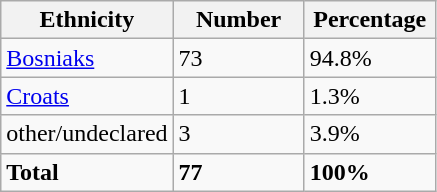<table class="wikitable">
<tr>
<th width="100px">Ethnicity</th>
<th width="80px">Number</th>
<th width="80px">Percentage</th>
</tr>
<tr>
<td><a href='#'>Bosniaks</a></td>
<td>73</td>
<td>94.8%</td>
</tr>
<tr>
<td><a href='#'>Croats</a></td>
<td>1</td>
<td>1.3%</td>
</tr>
<tr>
<td>other/undeclared</td>
<td>3</td>
<td>3.9%</td>
</tr>
<tr>
<td><strong>Total</strong></td>
<td><strong>77</strong></td>
<td><strong>100%</strong></td>
</tr>
</table>
